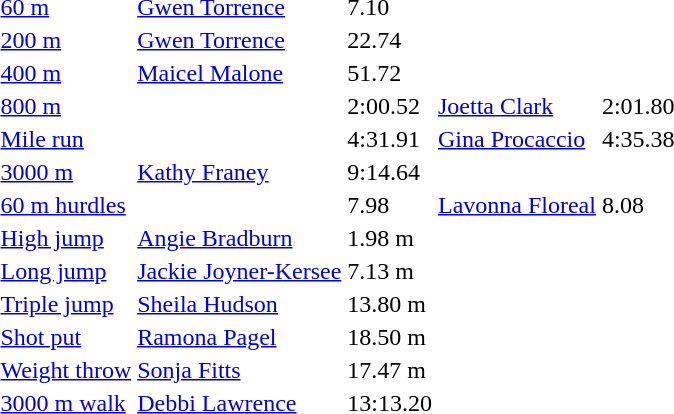<table>
<tr>
<td><a href='#'>60 m</a></td>
<td><a href='#'>Gwen Torrence</a></td>
<td>7.10</td>
<td></td>
<td></td>
<td></td>
<td></td>
</tr>
<tr>
<td><a href='#'>200 m</a></td>
<td><a href='#'>Gwen Torrence</a></td>
<td>22.74</td>
<td></td>
<td></td>
<td></td>
<td></td>
</tr>
<tr>
<td><a href='#'>400 m</a></td>
<td><a href='#'>Maicel Malone</a></td>
<td>51.72</td>
<td></td>
<td></td>
<td></td>
<td></td>
</tr>
<tr>
<td><a href='#'>800 m</a></td>
<td></td>
<td>2:00.52</td>
<td><a href='#'>Joetta Clark</a></td>
<td>2:01.80</td>
<td></td>
<td></td>
</tr>
<tr>
<td><a href='#'>Mile run</a></td>
<td></td>
<td>4:31.91</td>
<td><a href='#'>Gina Procaccio</a></td>
<td>4:35.38</td>
<td></td>
<td></td>
</tr>
<tr>
<td><a href='#'>3000 m</a></td>
<td><a href='#'>Kathy Franey</a></td>
<td>9:14.64</td>
<td></td>
<td></td>
<td></td>
<td></td>
</tr>
<tr>
<td><a href='#'>60 m hurdles</a></td>
<td></td>
<td>7.98</td>
<td><a href='#'>Lavonna Floreal</a></td>
<td>8.08</td>
<td></td>
<td></td>
</tr>
<tr>
<td><a href='#'>High jump</a></td>
<td><a href='#'>Angie Bradburn</a></td>
<td>1.98 m</td>
<td></td>
<td></td>
<td></td>
<td></td>
</tr>
<tr>
<td><a href='#'>Long jump</a></td>
<td><a href='#'>Jackie Joyner-Kersee</a></td>
<td>7.13 m</td>
<td></td>
<td></td>
<td></td>
<td></td>
</tr>
<tr>
<td><a href='#'>Triple jump</a></td>
<td><a href='#'>Sheila Hudson</a></td>
<td>13.80 m</td>
<td></td>
<td></td>
<td></td>
<td></td>
</tr>
<tr>
<td><a href='#'>Shot put</a></td>
<td><a href='#'>Ramona Pagel</a></td>
<td>18.50 m</td>
<td></td>
<td></td>
<td></td>
<td></td>
</tr>
<tr>
<td><a href='#'>Weight throw</a></td>
<td><a href='#'>Sonja Fitts</a></td>
<td>17.47 m</td>
<td></td>
<td></td>
<td></td>
<td></td>
</tr>
<tr>
<td><a href='#'>3000 m walk</a></td>
<td><a href='#'>Debbi Lawrence</a></td>
<td>13:13.20</td>
<td></td>
<td></td>
<td></td>
<td></td>
</tr>
</table>
